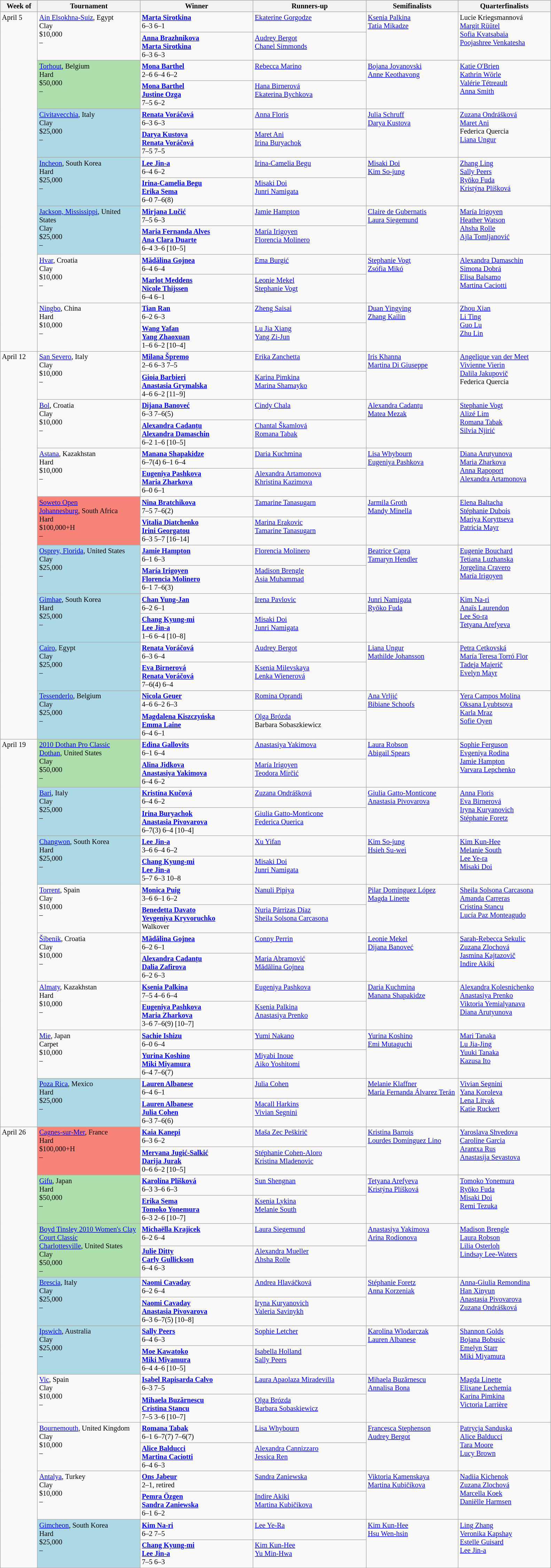<table class="wikitable" style="font-size:85%;">
<tr>
<th width="65">Week of</th>
<th width="190">Tournament</th>
<th width="210">Winner</th>
<th width="210">Runners-up</th>
<th width="170">Semifinalists</th>
<th width="170">Quarterfinalists</th>
</tr>
<tr valign=top>
<td rowspan=14>April 5</td>
<td rowspan=2> <a href='#'>Ain Elsokhna-Suiz</a>, Egypt <br> Clay <br> $10,000 <br>  – </td>
<td> <strong><a href='#'>Marta Sirotkina</a></strong> <br> 6–3 6–1</td>
<td> <a href='#'>Ekaterine Gorgodze</a></td>
<td rowspan=2> <a href='#'>Ksenia Palkina</a> <br>  <a href='#'>Tatia Mikadze</a></td>
<td rowspan=2> Lucie Kriegsmannová<br>  <a href='#'>Margit Rüütel</a> <br>  <a href='#'>Sofia Kvatsabaia</a> <br>  <a href='#'>Poojashree Venkatesha</a></td>
</tr>
<tr valign=top>
<td> <strong><a href='#'>Anna Brazhnikova</a> <br>  <a href='#'>Marta Sirotkina</a></strong> <br> 6–3 6–3</td>
<td> <a href='#'>Audrey Bergot</a> <br>  <a href='#'>Chanel Simmonds</a></td>
</tr>
<tr valign=top>
<td rowspan=2 bgcolor="#ADDFAD"> <a href='#'>Torhout</a>, Belgium <br> Hard <br> $50,000 <br>  – </td>
<td> <strong><a href='#'>Mona Barthel</a></strong> <br> 2–6 6–4 6–2</td>
<td> <a href='#'>Rebecca Marino</a></td>
<td rowspan=2> <a href='#'>Bojana Jovanovski</a> <br>  <a href='#'>Anne Keothavong</a></td>
<td rowspan=2> <a href='#'>Katie O'Brien</a> <br>  <a href='#'>Kathrin Wörle</a> <br>  <a href='#'>Valérie Tétreault</a> <br>  <a href='#'>Anna Smith</a></td>
</tr>
<tr valign=top>
<td> <strong><a href='#'>Mona Barthel</a> <br>  <a href='#'>Justine Ozga</a></strong> <br> 7–5 6–2</td>
<td> <a href='#'>Hana Birnerová</a> <br>  <a href='#'>Ekaterina Bychkova</a></td>
</tr>
<tr valign=top>
<td rowspan=2 bgcolor=lightblue> <a href='#'>Civitavecchia</a>, Italy <br> Clay <br> $25,000 <br>  – </td>
<td> <strong><a href='#'>Renata Voráčová</a></strong> <br> 6–3 6–3</td>
<td> <a href='#'>Anna Floris</a></td>
<td rowspan=2> <a href='#'>Julia Schruff</a> <br>  <a href='#'>Darya Kustova</a></td>
<td rowspan=2> <a href='#'>Zuzana Ondrášková</a> <br>  <a href='#'>Maret Ani</a> <br>  Federica Quercia <br>  <a href='#'>Liana Ungur</a></td>
</tr>
<tr valign=top>
<td> <strong><a href='#'>Darya Kustova</a> <br>  <a href='#'>Renata Voráčová</a></strong> <br> 7–5 7–5</td>
<td> <a href='#'>Maret Ani</a> <br>  <a href='#'>Irina Buryachok</a></td>
</tr>
<tr valign=top>
<td rowspan=2 bgcolor=lightblue> <a href='#'>Incheon</a>, South Korea <br> Hard <br> $25,000 <br>  – </td>
<td> <strong><a href='#'>Lee Jin-a</a></strong> <br> 6–4 6–2</td>
<td> <a href='#'>Irina-Camelia Begu</a></td>
<td rowspan=2> <a href='#'>Misaki Doi</a> <br>  <a href='#'>Kim So-jung</a></td>
<td rowspan=2> <a href='#'>Zhang Ling</a> <br>  <a href='#'>Sally Peers</a> <br>  <a href='#'>Ryōko Fuda</a> <br>  <a href='#'>Kristýna Plíšková</a></td>
</tr>
<tr valign=top>
<td> <strong><a href='#'>Irina-Camelia Begu</a> <br>  <a href='#'>Erika Sema</a></strong> <br> 6–0 7–6(8)</td>
<td> <a href='#'>Misaki Doi</a> <br>  <a href='#'>Junri Namigata</a></td>
</tr>
<tr valign=top>
<td rowspan=2 bgcolor=lightblue> <a href='#'>Jackson, Mississippi</a>, United States <br> Clay <br> $25,000 <br>  – </td>
<td> <strong><a href='#'>Mirjana Lučić</a></strong> <br> 7–5 6–3</td>
<td> <a href='#'>Jamie Hampton</a></td>
<td rowspan=2> <a href='#'>Claire de Gubernatis</a> <br>  <a href='#'>Laura Siegemund</a></td>
<td rowspan=2> <a href='#'>María Irigoyen</a> <br>  <a href='#'>Heather Watson</a> <br>  <a href='#'>Ahsha Rolle</a> <br>  <a href='#'>Ajla Tomljanović</a></td>
</tr>
<tr valign=top>
<td> <strong><a href='#'>Maria Fernanda Alves</a> <br>  <a href='#'>Ana Clara Duarte</a></strong> <br> 6–4 3–6 [10–5]</td>
<td> <a href='#'>María Irigoyen</a> <br>  <a href='#'>Florencia Molinero</a></td>
</tr>
<tr valign=top>
<td rowspan=2> <a href='#'>Hvar</a>, Croatia <br> Clay <br> $10,000 <br>  – </td>
<td> <strong><a href='#'>Mădălina Gojnea</a></strong> <br> 6–4 6–4</td>
<td> <a href='#'>Ema Burgić</a></td>
<td rowspan=2> <a href='#'>Stephanie Vogt</a> <br>  <a href='#'>Zsófia Mikó</a></td>
<td rowspan=2> <a href='#'>Alexandra Damaschin</a> <br>  <a href='#'>Simona Dobrá</a> <br>  <a href='#'>Elisa Balsamo</a> <br>  <a href='#'>Martina Caciotti</a></td>
</tr>
<tr valign=top>
<td> <strong><a href='#'>Marlot Meddens</a> <br>  <a href='#'>Nicole Thijssen</a></strong> <br> 6–4 6–1</td>
<td> <a href='#'>Leonie Mekel</a> <br>  <a href='#'>Stephanie Vogt</a></td>
</tr>
<tr valign=top>
<td rowspan=2> <a href='#'>Ningbo</a>, China <br> Hard <br> $10,000 <br>  – </td>
<td> <strong><a href='#'>Tian Ran</a></strong> <br> 6–2 6–3</td>
<td> <a href='#'>Zheng Saisai</a></td>
<td rowspan=2> <a href='#'>Duan Yingying</a> <br>  <a href='#'>Zhang Kailin</a></td>
<td rowspan=2> <a href='#'>Zhou Xian</a> <br>  <a href='#'>Li Ting</a> <br> <a href='#'>Guo Lu</a> <br>  <a href='#'>Zhu Lin</a></td>
</tr>
<tr valign=top>
<td> <strong><a href='#'>Wang Yafan</a></strong> <br>  <strong><a href='#'>Yang Zhaoxuan</a></strong> <br> 1–6 6–2 [10–4]</td>
<td> <a href='#'>Lu Jia Xiang</a> <br>  <a href='#'>Yang Zi-Jun</a></td>
</tr>
<tr valign=top>
<td rowspan=16>April 12</td>
<td rowspan=2> <a href='#'>San Severo</a>, Italy <br> Clay <br> $10,000 <br>  – </td>
<td> <strong><a href='#'>Milana Špremo</a></strong> <br> 2–6 6–3 7–5</td>
<td> <a href='#'>Erika Zanchetta</a></td>
<td rowspan=2> <a href='#'>Iris Khanna</a> <br>  <a href='#'>Martina Di Giuseppe</a></td>
<td rowspan=2> <a href='#'>Angelique van der Meet</a> <br>  <a href='#'>Vivienne Vierin</a> <br>  <a href='#'>Dalila Jakupovič</a> <br>  Federica Quercia</td>
</tr>
<tr valign=top>
<td> <strong><a href='#'>Gioia Barbieri</a> <br>  <a href='#'>Anastasia Grymalska</a></strong> <br> 4–6 6–2 [11–9]</td>
<td> <a href='#'>Karina Pimkina</a> <br>  <a href='#'>Marina Shamayko</a></td>
</tr>
<tr valign=top>
<td rowspan=2> <a href='#'>Bol</a>, Croatia <br> Clay <br> $10,000 <br>  – </td>
<td> <strong><a href='#'>Dijana Banoveć</a></strong> <br> 6–3 7–6(5)</td>
<td> <a href='#'>Cindy Chala</a></td>
<td rowspan=2> <a href='#'>Alexandra Cadanțu</a> <br>  <a href='#'>Matea Mezak</a></td>
<td rowspan=2> <a href='#'>Stephanie Vogt</a> <br>  <a href='#'>Alizé Lim</a> <br>  <a href='#'>Romana Tabak</a> <br>  <a href='#'>Silvia Njirić</a></td>
</tr>
<tr valign=top>
<td> <strong><a href='#'>Alexandra Cadanțu</a> <br>  <a href='#'>Alexandra Damaschin</a></strong> <br> 6–2 1–6 [10–5]</td>
<td> <a href='#'>Chantal Škamlová</a> <br>  <a href='#'>Romana Tabak</a></td>
</tr>
<tr valign=top>
<td rowspan=2> <a href='#'>Astana</a>, Kazakhstan <br> Hard <br> $10,000 <br>  – </td>
<td><strong> <a href='#'>Manana Shapakidze</a></strong> <br> 6–7(4) 6–1 6–4</td>
<td> <a href='#'>Daria Kuchmina</a></td>
<td rowspan=2> <a href='#'>Lisa Whybourn</a> <br>  <a href='#'>Eugeniya Pashkova</a></td>
<td rowspan=2> <a href='#'>Diana Arutyunova</a> <br>  <a href='#'>Maria Zharkova</a> <br>  <a href='#'>Anna Rapoport</a> <br>  <a href='#'>Alexandra Artamonova</a></td>
</tr>
<tr valign=top>
<td> <strong><a href='#'>Eugeniya Pashkova</a> <br>  <a href='#'>Maria Zharkova</a></strong> <br> 6–0 6–1</td>
<td> <a href='#'>Alexandra Artamonova</a> <br>  <a href='#'>Khristina Kazimova</a></td>
</tr>
<tr valign=top>
<td rowspan=2 bgcolor="#F88379"><a href='#'>Soweto Open</a> <br> <a href='#'>Johannesburg</a>, South Africa <br> Hard <br> $100,000+H<br>  – </td>
<td> <strong><a href='#'>Nina Bratchikova</a></strong> <br> 7–5 7–6(2)</td>
<td> <a href='#'>Tamarine Tanasugarn</a></td>
<td rowspan=2> <a href='#'>Jarmila Groth</a> <br>  <a href='#'>Mandy Minella</a></td>
<td rowspan=2> <a href='#'>Elena Baltacha</a> <br>  <a href='#'>Stéphanie Dubois</a> <br>  <a href='#'>Mariya Koryttseva</a> <br>  <a href='#'>Patricia Mayr</a></td>
</tr>
<tr valign=top>
<td> <strong><a href='#'>Vitalia Diatchenko</a> <br>  <a href='#'>Irini Georgatou</a></strong> <br> 6–3 5–7 [16–14]</td>
<td> <a href='#'>Marina Erakovic</a> <br>  <a href='#'>Tamarine Tanasugarn</a></td>
</tr>
<tr valign=top>
<td rowspan=2 bgcolor=lightblue> <a href='#'>Osprey, Florida</a>, United States <br> Clay <br> $25,000 <br>  – </td>
<td> <strong><a href='#'>Jamie Hampton</a></strong> <br> 6–1 6–3</td>
<td> <a href='#'>Florencia Molinero</a></td>
<td rowspan=2> <a href='#'>Beatrice Capra</a> <br>  <a href='#'>Tamaryn Hendler</a></td>
<td rowspan=2> <a href='#'>Eugenie Bouchard</a> <br>  <a href='#'>Tetiana Luzhanska</a> <br>  <a href='#'>Jorgelina Cravero</a> <br>  <a href='#'>María Irigoyen</a></td>
</tr>
<tr valign=top>
<td> <strong><a href='#'>María Irigoyen</a> <br>  <a href='#'>Florencia Molinero</a></strong> <br> 6–1 7–6(3)</td>
<td> <a href='#'>Madison Brengle</a> <br>  <a href='#'>Asia Muhammad</a></td>
</tr>
<tr valign=top>
<td rowspan=2 bgcolor=lightblue> <a href='#'>Gimhae</a>, South Korea <br> Hard <br> $25,000 <br>  – </td>
<td> <strong><a href='#'>Chan Yung-Jan</a></strong> <br> 6–2 6–1</td>
<td> <a href='#'>Irena Pavlovic</a></td>
<td rowspan=2> <a href='#'>Junri Namigata</a> <br>  <a href='#'>Ryōko Fuda</a></td>
<td rowspan=2> <a href='#'>Kim Na-ri</a> <br>  <a href='#'>Anaïs Laurendon</a> <br>  <a href='#'>Lee So-ra</a> <br>  <a href='#'>Tetyana Arefyeva</a></td>
</tr>
<tr valign=top>
<td> <strong><a href='#'>Chang Kyung-mi</a> <br>  <a href='#'>Lee Jin-a</a></strong> <br> 1–6 6–4 [10–8]</td>
<td> <a href='#'>Misaki Doi</a> <br>  <a href='#'>Junri Namigata</a></td>
</tr>
<tr valign=top>
<td rowspan=2 bgcolor=lightblue> <a href='#'>Cairo</a>, Egypt <br> Clay <br> $25,000 <br>  – </td>
<td><strong> <a href='#'>Renata Voráčová</a></strong> <br> 6–3 6–4</td>
<td> <a href='#'>Audrey Bergot</a></td>
<td rowspan=2> <a href='#'>Liana Ungur</a> <br>  <a href='#'>Mathilde Johansson</a></td>
<td rowspan=2> <a href='#'>Petra Cetkovská</a> <br>  <a href='#'>María Teresa Torró Flor</a> <br>  <a href='#'>Tadeja Majerič</a> <br>  <a href='#'>Evelyn Mayr</a></td>
</tr>
<tr valign=top>
<td> <strong><a href='#'>Eva Birnerová</a> <br>  <a href='#'>Renata Voráčová</a></strong> <br> 7–6(4) 6–4</td>
<td> <a href='#'>Ksenia Milevskaya</a> <br>  <a href='#'>Lenka Wienerová</a></td>
</tr>
<tr valign=top>
<td rowspan=2 bgcolor=lightblue> <a href='#'>Tessenderlo</a>, Belgium <br> Clay <br> $25,000 <br>  – </td>
<td> <strong><a href='#'>Nicola Geuer</a></strong> <br> 4–6 6–2 6–3</td>
<td> <a href='#'>Romina Oprandi</a></td>
<td rowspan=2> <a href='#'>Ana Vrljić</a> <br>  <a href='#'>Bibiane Schoofs</a></td>
<td rowspan=2> <a href='#'>Yera Campos Molina</a> <br> <a href='#'>Oksana Lyubtsova</a> <br>  <a href='#'>Karla Mraz</a> <br> <a href='#'>Sofie Oyen</a></td>
</tr>
<tr valign=top>
<td> <strong><a href='#'>Magdalena Kiszczyńska</a> <br>  <a href='#'>Emma Laine</a></strong> <br> 6–4 6–1</td>
<td> <a href='#'>Olga Brózda</a> <br>  Barbara Sobaszkiewicz</td>
</tr>
<tr valign=top>
<td rowspan=16>April 19</td>
<td rowspan=2 bgcolor="#ADDFAD"><a href='#'>2010 Dothan Pro Classic</a> <br>  <a href='#'>Dothan</a>, United States <br> Clay <br> $50,000 <br>  – </td>
<td> <strong><a href='#'>Edina Gallovits</a></strong> <br> 6–1 6–4</td>
<td> <a href='#'>Anastasiya Yakimova</a></td>
<td rowspan=2> <a href='#'>Laura Robson</a> <br>  <a href='#'>Abigail Spears</a></td>
<td rowspan=2> <a href='#'>Sophie Ferguson</a> <br>  <a href='#'>Evgeniya Rodina</a> <br>  <a href='#'>Jamie Hampton</a> <br>  <a href='#'>Varvara Lepchenko</a></td>
</tr>
<tr valign=top>
<td> <strong><a href='#'>Alina Jidkova</a></strong> <br>  <strong><a href='#'>Anastasiya Yakimova</a></strong> <br> 6–4 6–2</td>
<td> <a href='#'>María Irigoyen</a> <br>  <a href='#'>Teodora Mirčić</a></td>
</tr>
<tr valign=top>
<td rowspan=2 bgcolor=lightblue> <a href='#'>Bari</a>, Italy <br> Clay <br> $25,000 <br>  – </td>
<td> <strong><a href='#'>Kristína Kučová</a></strong> <br> 6–4 6–2</td>
<td> <a href='#'>Zuzana Ondrášková</a></td>
<td rowspan=2> <a href='#'>Giulia Gatto-Monticone</a> <br>  <a href='#'>Anastasia Pivovarova</a></td>
<td rowspan=2> <a href='#'>Anna Floris</a> <br>  <a href='#'>Eva Birnerová</a> <br>  <a href='#'>Iryna Kuryanovich</a> <br>  <a href='#'>Stéphanie Foretz</a></td>
</tr>
<tr valign=top>
<td> <strong><a href='#'>Irina Buryachok</a></strong> <br>  <strong><a href='#'>Anastasia Pivovarova</a></strong> <br> 6–7(3) 6–4 [10–4]</td>
<td> <a href='#'>Giulia Gatto-Monticone</a> <br>  <a href='#'>Federica Querica</a></td>
</tr>
<tr valign=top>
<td rowspan=2 bgcolor=lightblue> <a href='#'>Changwon</a>, South Korea <br> Hard <br> $25,000 <br>  – </td>
<td> <strong><a href='#'>Lee Jin-a</a></strong> <br> 3–6 6–4 6–2</td>
<td> <a href='#'>Xu Yifan</a></td>
<td rowspan=2> <a href='#'>Kim So-jung</a> <br>  <a href='#'>Hsieh Su-wei</a></td>
<td rowspan=2> <a href='#'>Kim Kun-Hee</a> <br>  <a href='#'>Melanie South</a> <br>  <a href='#'>Lee Ye-ra</a> <br>  <a href='#'>Misaki Doi</a></td>
</tr>
<tr valign=top>
<td><strong> <a href='#'>Chang Kyung-mi</a> <br>  <a href='#'>Lee Jin-a</a></strong> <br> 5–7 6–3 10–8</td>
<td> <a href='#'>Misaki Doi</a> <br>  <a href='#'>Junri Namigata</a></td>
</tr>
<tr valign=top>
<td rowspan=2> <a href='#'>Torrent</a>, Spain <br> Clay <br> $10,000 <br>  – </td>
<td> <strong><a href='#'>Monica Puig</a></strong> <br> 3–6 6–1 6–2</td>
<td> <a href='#'>Nanuli Pipiya</a></td>
<td rowspan=2> <a href='#'>Pilar Domínguez López</a> <br>  <a href='#'>Magda Linette</a></td>
<td rowspan=2> <a href='#'>Sheila Solsona Carcasona</a> <br>  <a href='#'>Amanda Carreras</a> <br>  <a href='#'>Cristina Stancu</a> <br>  <a href='#'>Lucía Paz Monteagudo</a></td>
</tr>
<tr valign=top>
<td> <strong><a href='#'>Benedetta Davato</a> <br>  <a href='#'>Yevgeniya Kryvoruchko</a></strong> <br> Walkover</td>
<td> <a href='#'>Nuria Párrizas Díaz</a> <br>  <a href='#'>Sheila Solsona Carcasona</a></td>
</tr>
<tr valign=top>
<td rowspan=2> <a href='#'>Šibenik</a>, Croatia <br> Clay <br> $10,000 <br>  – </td>
<td> <strong><a href='#'>Mădălina Gojnea</a> </strong> <br> 6–2 6–1</td>
<td> <a href='#'>Conny Perrin</a></td>
<td rowspan=2> <a href='#'>Leonie Mekel</a> <br>  <a href='#'>Dijana Banoveć</a></td>
<td rowspan=2> <a href='#'>Sarah-Rebecca Sekulic</a> <br>  <a href='#'>Zuzana Zlochová</a> <br>  <a href='#'>Jasmina Kajtazovič</a> <br>  <a href='#'>Indire Akiki</a></td>
</tr>
<tr valign=top>
<td> <strong><a href='#'>Alexandra Cadanțu</a> <br>  <a href='#'>Dalia Zafirova</a></strong> <br> 6–2 6–3</td>
<td> <a href='#'>Maria Abramović</a> <br>  <a href='#'>Mădălina Gojnea</a></td>
</tr>
<tr valign=top>
<td rowspan=2> <a href='#'>Almaty</a>, Kazakhstan <br> Hard <br> $10,000 <br>  – </td>
<td> <strong><a href='#'>Ksenia Palkina</a></strong> <br> 7–5 4–6 6–4</td>
<td> <a href='#'>Eugeniya Pashkova</a></td>
<td rowspan=2> <a href='#'>Daria Kuchmina</a> <br>  <a href='#'>Manana Shapakidze</a></td>
<td rowspan=2> <a href='#'>Alexandra Kolesnichenko</a> <br>  <a href='#'>Anastasiya Prenko</a> <br>  <a href='#'>Viktoria Yemialyanava</a> <br>  <a href='#'>Diana Arutyunova</a></td>
</tr>
<tr valign=top>
<td> <strong><a href='#'>Eugeniya Pashkova</a></strong> <br>  <strong><a href='#'>Maria Zharkova</a></strong> <br> 3–6 7–6(9) [10–7]</td>
<td> <a href='#'>Ksenia Palkina</a> <br>  <a href='#'>Anastasiya Prenko</a></td>
</tr>
<tr valign=top>
<td rowspan=2> <a href='#'>Mie</a>, Japan <br> Carpet <br> $10,000 <br>  – </td>
<td> <strong><a href='#'>Sachie Ishizu</a></strong> <br> 6–0 6–4</td>
<td> <a href='#'>Yumi Nakano</a></td>
<td rowspan=2> <a href='#'>Yurina Koshino</a> <br>  <a href='#'>Emi Mutaguchi</a></td>
<td rowspan=2> <a href='#'>Mari Tanaka</a> <br>  <a href='#'>Lu Jia-Jing</a> <br>  <a href='#'>Yuuki Tanaka</a> <br>  <a href='#'>Kazusa Ito</a></td>
</tr>
<tr valign=top>
<td> <strong><a href='#'>Yurina Koshino</a> <br>  <a href='#'>Miki Miyamura</a></strong> <br> 6–4 7–6(7)</td>
<td> <a href='#'>Miyabi Inoue</a> <br>  <a href='#'>Aiko Yoshitomi</a></td>
</tr>
<tr valign=top>
<td rowspan=2 bgcolor=lightblue> <a href='#'>Poza Rica</a>, Mexico <br> Hard <br> $25,000 <br>  – </td>
<td> <strong><a href='#'>Lauren Albanese</a></strong> <br> 6–4 6–1</td>
<td> <a href='#'>Julia Cohen</a></td>
<td rowspan=2> <a href='#'>Melanie Klaffner</a> <br>  <a href='#'>María Fernanda Álvarez Terán</a></td>
<td rowspan=2> <a href='#'>Vivian Segnini</a> <br>  <a href='#'>Yana Koroleva</a> <br>  <a href='#'>Lena Litvak</a> <br>  <a href='#'>Katie Ruckert</a></td>
</tr>
<tr valign=top>
<td> <strong><a href='#'>Lauren Albanese</a> <br>  <a href='#'>Julia Cohen</a></strong> <br> 6–3 7–6(6)</td>
<td> <a href='#'>Macall Harkins</a> <br>  <a href='#'>Vivian Segnini</a></td>
</tr>
<tr valign=top>
<td rowspan=18>April 26</td>
<td rowspan=2 bgcolor="#F88379"> <a href='#'>Cagnes-sur-Mer</a>, France <br> Hard <br> $100,000+H <br>  – </td>
<td> <strong><a href='#'>Kaia Kanepi</a></strong> <br> 6–3 6–2</td>
<td> <a href='#'>Maša Zec Peškirič</a></td>
<td rowspan=2> <a href='#'>Kristina Barrois</a> <br>  <a href='#'>Lourdes Domínguez Lino</a></td>
<td rowspan=2> <a href='#'>Yaroslava Shvedova</a> <br>  <a href='#'>Caroline Garcia</a> <br>  <a href='#'>Arantxa Rus</a> <br>  <a href='#'>Anastasija Sevastova</a></td>
</tr>
<tr valign=top>
<td> <strong><a href='#'>Mervana Jugić-Salkić</a> <br>  <a href='#'>Darija Jurak</a></strong> <br> 0–6 6–2 [10–5]</td>
<td> <a href='#'>Stéphanie Cohen-Aloro</a> <br>  <a href='#'>Kristina Mladenovic</a></td>
</tr>
<tr valign=top>
<td rowspan=2 bgcolor="#ADDFAD"> <a href='#'>Gifu</a>, Japan <br> Hard <br> $50,000 <br>  – </td>
<td> <strong><a href='#'>Karolína Plíšková</a></strong> <br> 6–3 3–6 6–3</td>
<td> <a href='#'>Sun Shengnan</a></td>
<td rowspan=2> <a href='#'>Tetyana Arefyeva</a> <br>  <a href='#'>Kristýna Plíšková</a></td>
<td rowspan=2> <a href='#'>Tomoko Yonemura</a> <br>  <a href='#'>Ryōko Fuda</a> <br>  <a href='#'>Misaki Doi</a> <br>  <a href='#'>Remi Tezuka</a></td>
</tr>
<tr valign=top>
<td> <strong><a href='#'>Erika Sema</a> <br>  <a href='#'>Tomoko Yonemura</a></strong> <br> 6–3 2–6 [10–7]</td>
<td> <a href='#'>Ksenia Lykina</a> <br>  <a href='#'>Melanie South</a></td>
</tr>
<tr valign=top>
<td rowspan=2 bgcolor="#ADDFAD"><a href='#'>Boyd Tinsley 2010 Women's Clay Court Classic</a> <br>  <a href='#'>Charlottesville</a>, United States <br> Clay <br> $50,000 <br>  – </td>
<td> <strong><a href='#'>Michaëlla Krajicek</a></strong> <br> 6–2 6–4</td>
<td> <a href='#'>Laura Siegemund</a></td>
<td rowspan=2> <a href='#'>Anastasiya Yakimova</a> <br>  <a href='#'>Arina Rodionova</a></td>
<td rowspan=2> <a href='#'>Madison Brengle</a> <br>  <a href='#'>Laura Robson</a> <br>  <a href='#'>Lilia Osterloh</a> <br>  <a href='#'>Lindsay Lee-Waters</a></td>
</tr>
<tr valign=top>
<td> <strong><a href='#'>Julie Ditty</a> <br>  <a href='#'>Carly Gullickson</a></strong> <br> 6–4 6–3</td>
<td> <a href='#'>Alexandra Mueller</a> <br>  <a href='#'>Ahsha Rolle</a></td>
</tr>
<tr valign=top>
<td rowspan=2 bgcolor=lightblue> <a href='#'>Brescia</a>, Italy <br> Clay <br> $25,000 <br>  – </td>
<td> <strong><a href='#'>Naomi Cavaday</a></strong> <br> 6–2 6–4</td>
<td> <a href='#'>Andrea Hlaváčková</a></td>
<td rowspan=2> <a href='#'>Stéphanie Foretz</a> <br>  <a href='#'>Anna Korzeniak</a></td>
<td rowspan=2> <a href='#'>Anna-Giulia Remondina</a> <br>  <a href='#'>Han Xinyun</a> <br>  <a href='#'>Anastasia Pivovarova</a> <br>  <a href='#'>Zuzana Ondrášková</a></td>
</tr>
<tr valign=top>
<td> <strong><a href='#'>Naomi Cavaday</a> <br>  <a href='#'>Anastasia Pivovarova</a></strong> <br> 6–3 6–7(5) [10–8]</td>
<td> <a href='#'>Iryna Kuryanovich</a> <br>  <a href='#'>Valeria Savinykh</a></td>
</tr>
<tr valign=top>
<td rowspan=2 bgcolor=lightblue> <a href='#'>Ipswich</a>, Australia <br> Clay <br> $25,000 <br>  – </td>
<td> <strong><a href='#'>Sally Peers</a></strong> <br> 6–4 6–3</td>
<td> <a href='#'>Sophie Letcher</a></td>
<td rowspan=2> <a href='#'>Karolina Wlodarczak</a> <br>  <a href='#'>Lauren Albanese</a></td>
<td rowspan=2> <a href='#'>Shannon Golds</a> <br> <a href='#'>Bojana Bobusic</a> <br>  <a href='#'>Emelyn Starr</a> <br>  <a href='#'>Miki Miyamura</a></td>
</tr>
<tr valign=top>
<td> <strong><a href='#'>Moe Kawatoko</a> <br>  <a href='#'>Miki Miyamura</a></strong> <br> 6–4 4–6 [10–5]</td>
<td> <a href='#'>Isabella Holland</a> <br>  <a href='#'>Sally Peers</a></td>
</tr>
<tr valign=top>
<td rowspan=2> <a href='#'>Vic</a>, Spain <br> Clay <br> $10,000 <br>  – </td>
<td> <strong><a href='#'>Isabel Rapisarda Calvo</a></strong> <br> 6–3 7–5</td>
<td> <a href='#'>Laura Apaolaza Miradevilla</a></td>
<td rowspan=2> <a href='#'>Mihaela Buzărnescu</a> <br>  <a href='#'>Annalisa Bona</a></td>
<td rowspan=2> <a href='#'>Magda Linette</a> <br>  <a href='#'>Elixane Lechemia</a> <br>  <a href='#'>Karina Pimkina</a> <br>  <a href='#'>Victoria Larrière</a></td>
</tr>
<tr valign=top>
<td> <strong><a href='#'>Mihaela Buzărnescu</a> <br>  <a href='#'>Cristina Stancu</a></strong> <br> 7–5 3–6 [10–7]</td>
<td> <a href='#'>Olga Brózda</a> <br>  <a href='#'>Barbara Sobaskiewicz</a></td>
</tr>
<tr valign=top>
<td rowspan=2> <a href='#'>Bournemouth</a>, United Kingdom <br> Clay <br> $10,000 <br>  – </td>
<td> <strong><a href='#'>Romana Tabak</a></strong> <br> 6–1 6–7(7) 7–6(7)</td>
<td> <a href='#'>Lisa Whybourn</a></td>
<td rowspan=2> <a href='#'>Francesca Stephenson</a> <br>  <a href='#'>Audrey Bergot</a></td>
<td rowspan=2> <a href='#'>Patrycja Sanduska</a> <br>  <a href='#'>Alice Balducci</a> <br>  <a href='#'>Tara Moore</a> <br>  <a href='#'>Lucy Brown</a></td>
</tr>
<tr valign=top>
<td> <strong><a href='#'>Alice Balducci</a> <br>  <a href='#'>Martina Caciotti</a></strong> <br> 6–4 6–3</td>
<td> <a href='#'>Alexandra Cannizzaro</a> <br>  <a href='#'>Jessica Ren</a></td>
</tr>
<tr valign=top>
<td rowspan=2> <a href='#'>Antalya</a>, Turkey <br> Clay <br> $10,000 <br>  – </td>
<td> <strong><a href='#'>Ons Jabeur</a></strong> <br> 2–1, retired</td>
<td> <a href='#'>Sandra Zaniewska</a></td>
<td rowspan=2> <a href='#'>Viktoria Kamenskaya</a> <br>  <a href='#'>Martina Kubičíkova</a></td>
<td rowspan=2> <a href='#'>Nadiia Kichenok</a> <br>  <a href='#'>Zuzana Zlochová</a> <br>  <a href='#'>Marcella Koek</a> <br>  <a href='#'>Daniëlle Harmsen</a></td>
</tr>
<tr valign=top>
<td> <strong><a href='#'>Pemra Özgen</a> <br>  <a href='#'>Sandra Zaniewska</a></strong> <br> 6–1 6–2</td>
<td> <a href='#'>Indire Akiki</a> <br>  <a href='#'>Martina Kubičíkova</a></td>
</tr>
<tr valign=top>
<td rowspan=2 bgcolor=lightblue> <a href='#'>Gimcheon</a>, South Korea <br> Hard <br> $25,000 <br>  – </td>
<td><strong> <a href='#'>Kim Na-ri</a></strong> <br> 6–2 7–5</td>
<td> <a href='#'>Lee Ye-Ra</a></td>
<td rowspan=2> <a href='#'>Kim Kun-Hee</a> <br>  <a href='#'>Hsu Wen-hsin</a></td>
<td rowspan=2> <a href='#'>Ling Zhang</a> <br>  <a href='#'>Veronika Kapshay</a> <br>  <a href='#'>Estelle Guisard</a> <br>  <a href='#'>Lee Jin-a</a></td>
</tr>
<tr valign=top>
<td> <strong><a href='#'>Chang Kyung-mi</a> <br>  <a href='#'>Lee Jin-a</a></strong> <br> 7–5 6–3</td>
<td> <a href='#'>Kim Kun-Hee</a> <br>  <a href='#'>Yu Min-Hwa</a></td>
</tr>
</table>
